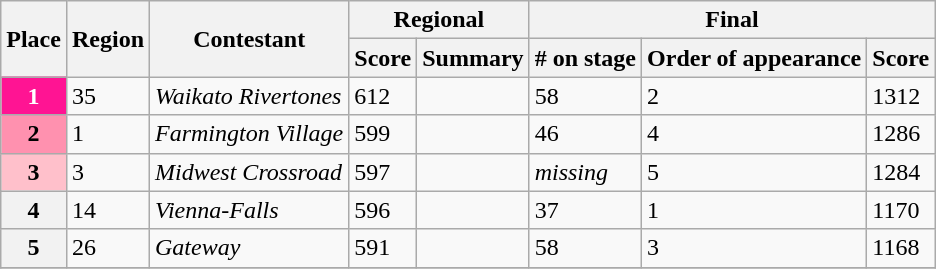<table class="wikitable sortable">
<tr>
<th scope="col" rowspan="2">Place</th>
<th scope="col" rowspan="2">Region</th>
<th scope="col" rowspan="2">Contestant</th>
<th scope="col" colspan="2">Regional</th>
<th colspan="3">Final</th>
</tr>
<tr>
<th scope="col">Score</th>
<th scope="col" class="unsortable">Summary</th>
<th># on stage</th>
<th scope="col">Order of appearance</th>
<th scope="col">Score</th>
</tr>
<tr>
<th scope="row" style="background: #FF1493; color:#fff;">1</th>
<td>35</td>
<td><em>Waikato Rivertones</em></td>
<td>612</td>
<td></td>
<td>58</td>
<td>2</td>
<td>1312</td>
</tr>
<tr>
<th scope="row" style="background: #FF91AF;">2</th>
<td>1</td>
<td><em>Farmington Village</em></td>
<td>599</td>
<td></td>
<td>46</td>
<td>4</td>
<td>1286</td>
</tr>
<tr>
<th scope="row" style="background: pink;">3</th>
<td>3</td>
<td><em>Midwest Crossroad </em></td>
<td>597</td>
<td></td>
<td><em>missing</em></td>
<td>5</td>
<td>1284</td>
</tr>
<tr>
<th>4</th>
<td>14</td>
<td><em>Vienna-Falls</em></td>
<td>596</td>
<td></td>
<td>37</td>
<td>1</td>
<td>1170</td>
</tr>
<tr>
<th>5</th>
<td>26</td>
<td><em>Gateway</em></td>
<td>591</td>
<td></td>
<td>58</td>
<td>3</td>
<td>1168</td>
</tr>
<tr>
</tr>
</table>
